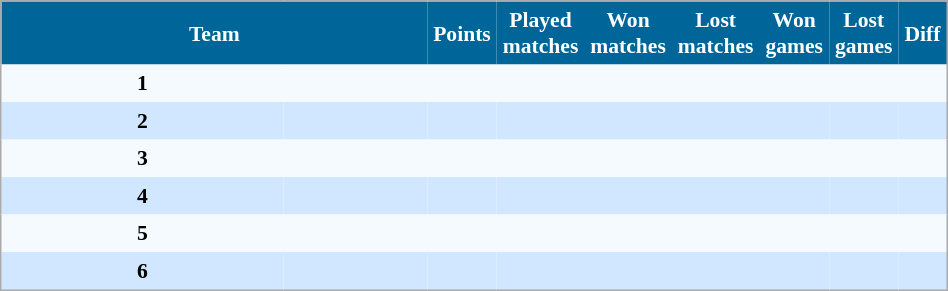<table align=center width=50% cellpadding="4" cellspacing="0" style="background: #f9f9f9; border: 1px #aaa solid; border-collapse: collapse; font-size: 90%;">
<tr align=center bgcolor=#006699 style="color:white;">
<th width=50% colspan=2>Team</th>
<th width=5%>Points</th>
<th width=5%>Played matches</th>
<th width=5%>Won matches</th>
<th width=5%>Lost matches</th>
<th width=5%>Won games</th>
<th width=5%>Lost games</th>
<th width=5%>Diff</th>
</tr>
<tr align=center bgcolor=#F5FAFF>
<td><strong>1</strong></td>
<td align=left></td>
<td></td>
<td></td>
<td></td>
<td></td>
<td></td>
<td></td>
<td></td>
</tr>
<tr align=center bgcolor=#D0E7FF>
<td><strong>2</strong></td>
<td align=left></td>
<td></td>
<td></td>
<td></td>
<td></td>
<td></td>
<td></td>
<td></td>
</tr>
<tr align=center bgcolor=#F5FAFF>
<td><strong>3</strong></td>
<td align=left></td>
<td></td>
<td></td>
<td></td>
<td></td>
<td></td>
<td></td>
<td></td>
</tr>
<tr align=center bgcolor=#D0E7FF>
<td><strong>4</strong></td>
<td align=left></td>
<td></td>
<td></td>
<td></td>
<td></td>
<td></td>
<td></td>
<td></td>
</tr>
<tr align=center bgcolor=#F5FAFF>
<td><strong>5</strong></td>
<td align=left></td>
<td></td>
<td></td>
<td></td>
<td></td>
<td></td>
<td></td>
<td></td>
</tr>
<tr align=center bgcolor=#D0E7FF>
<td><strong>6</strong></td>
<td align=left></td>
<td></td>
<td></td>
<td></td>
<td></td>
<td></td>
<td></td>
<td></td>
</tr>
</table>
